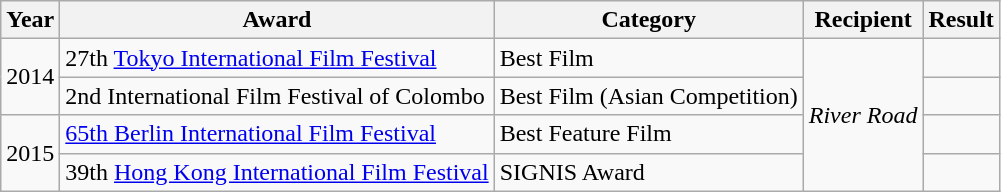<table class="wikitable">
<tr>
<th>Year</th>
<th>Award</th>
<th>Category</th>
<th>Recipient</th>
<th>Result</th>
</tr>
<tr>
<td rowspan=2>2014</td>
<td>27th <a href='#'>Tokyo International Film Festival</a></td>
<td>Best Film</td>
<td rowspan=4><em>River Road</em></td>
<td></td>
</tr>
<tr>
<td>2nd International Film Festival of Colombo</td>
<td>Best Film (Asian Competition)</td>
<td></td>
</tr>
<tr>
<td rowspan=2>2015</td>
<td><a href='#'>65th Berlin International Film Festival</a></td>
<td>Best Feature Film</td>
<td></td>
</tr>
<tr>
<td>39th <a href='#'>Hong Kong International Film Festival</a></td>
<td>SIGNIS Award</td>
<td></td>
</tr>
</table>
